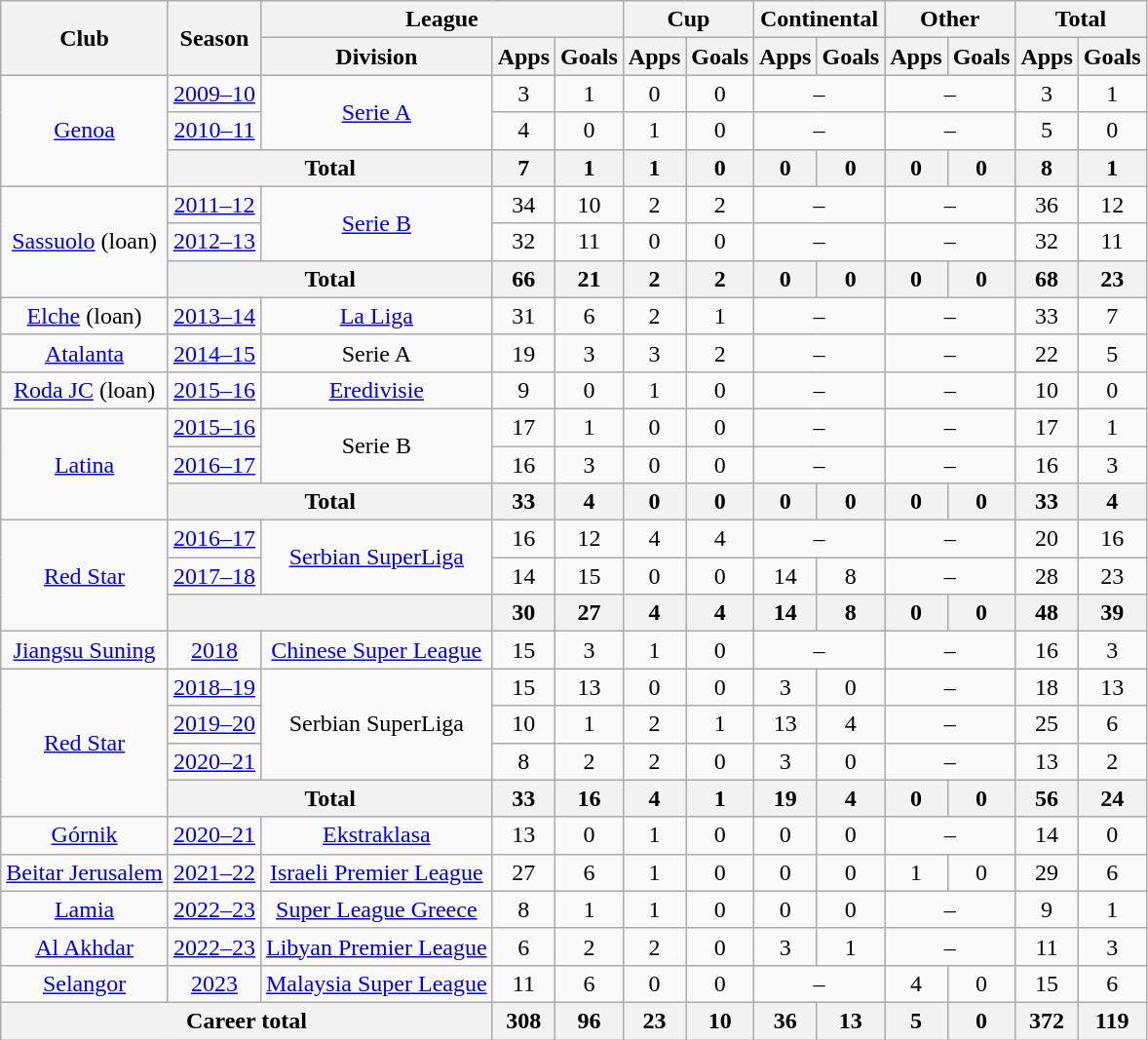<table class="wikitable" style="text-align:center">
<tr>
<th rowspan="2">Club</th>
<th rowspan="2">Season</th>
<th colspan="3">League</th>
<th colspan="2">Cup</th>
<th colspan="2">Continental</th>
<th colspan="2">Other</th>
<th colspan="2">Total</th>
</tr>
<tr>
<th>Division</th>
<th>Apps</th>
<th>Goals</th>
<th>Apps</th>
<th>Goals</th>
<th>Apps</th>
<th>Goals</th>
<th>Apps</th>
<th>Goals</th>
<th>Apps</th>
<th>Goals</th>
</tr>
<tr>
<td rowspan="3"><a href='#'>Genoa</a></td>
<td><a href='#'>2009–10</a></td>
<td rowspan="2"><a href='#'>Serie A</a></td>
<td>3</td>
<td>1</td>
<td>0</td>
<td>0</td>
<td colspan="2">–</td>
<td colspan="2">–</td>
<td>3</td>
<td>1</td>
</tr>
<tr>
<td><a href='#'>2010–11</a></td>
<td>4</td>
<td>0</td>
<td>1</td>
<td>0</td>
<td colspan="2">–</td>
<td colspan="2">–</td>
<td>5</td>
<td>0</td>
</tr>
<tr>
<th colspan="2">Total</th>
<th>7</th>
<th>1</th>
<th>1</th>
<th>0</th>
<th>0</th>
<th>0</th>
<th>0</th>
<th>0</th>
<th>8</th>
<th>1</th>
</tr>
<tr>
<td rowspan="3"><a href='#'>Sassuolo</a> (loan)</td>
<td><a href='#'>2011–12</a></td>
<td rowspan="2"><a href='#'>Serie B</a></td>
<td>34</td>
<td>10</td>
<td>2</td>
<td>2</td>
<td colspan="2">–</td>
<td colspan="2">–</td>
<td>36</td>
<td>12</td>
</tr>
<tr>
<td><a href='#'>2012–13</a></td>
<td>32</td>
<td>11</td>
<td>0</td>
<td>0</td>
<td colspan="2">–</td>
<td colspan="2">–</td>
<td>32</td>
<td>11</td>
</tr>
<tr>
<th colspan="2">Total</th>
<th>66</th>
<th>21</th>
<th>2</th>
<th>2</th>
<th>0</th>
<th>0</th>
<th>0</th>
<th>0</th>
<th>68</th>
<th>23</th>
</tr>
<tr>
<td><a href='#'>Elche</a> (loan)</td>
<td><a href='#'>2013–14</a></td>
<td><a href='#'>La Liga</a></td>
<td>31</td>
<td>6</td>
<td>2</td>
<td>1</td>
<td colspan="2">–</td>
<td colspan="2">–</td>
<td>33</td>
<td>7</td>
</tr>
<tr>
<td><a href='#'>Atalanta</a></td>
<td><a href='#'>2014–15</a></td>
<td>Serie A</td>
<td>19</td>
<td>3</td>
<td>3</td>
<td>2</td>
<td colspan="2">–</td>
<td colspan="2">–</td>
<td>22</td>
<td>5</td>
</tr>
<tr>
<td><a href='#'>Roda JC</a> (loan)</td>
<td><a href='#'>2015–16</a></td>
<td><a href='#'>Eredivisie</a></td>
<td>9</td>
<td>0</td>
<td>1</td>
<td>0</td>
<td colspan="2">–</td>
<td colspan="2">–</td>
<td>10</td>
<td>0</td>
</tr>
<tr>
<td rowspan="3"><a href='#'>Latina</a></td>
<td><a href='#'>2015–16</a></td>
<td rowspan="2">Serie B</td>
<td>17</td>
<td>1</td>
<td>0</td>
<td>0</td>
<td colspan="2">–</td>
<td colspan="2">–</td>
<td>17</td>
<td>1</td>
</tr>
<tr>
<td><a href='#'>2016–17</a></td>
<td>16</td>
<td>3</td>
<td>0</td>
<td>0</td>
<td colspan="2">–</td>
<td colspan="2">–</td>
<td>16</td>
<td>3</td>
</tr>
<tr>
<th colspan="2">Total</th>
<th>33</th>
<th>4</th>
<th>0</th>
<th>0</th>
<th>0</th>
<th>0</th>
<th>0</th>
<th>0</th>
<th>33</th>
<th>4</th>
</tr>
<tr>
<td rowspan="3"><a href='#'>Red Star</a></td>
<td><a href='#'>2016–17</a></td>
<td rowspan="2"><a href='#'>Serbian SuperLiga</a></td>
<td>16</td>
<td>12</td>
<td>4</td>
<td>4</td>
<td colspan="2">–</td>
<td colspan="2">–</td>
<td>20</td>
<td>16</td>
</tr>
<tr>
<td><a href='#'>2017–18</a></td>
<td>14</td>
<td>15</td>
<td>0</td>
<td>0</td>
<td>14</td>
<td>8</td>
<td colspan="2">–</td>
<td>28</td>
<td>23</td>
</tr>
<tr>
<th colspan="2"></th>
<th>30</th>
<th>27</th>
<th>4</th>
<th>4</th>
<th>14</th>
<th>8</th>
<th>0</th>
<th>0</th>
<th>48</th>
<th>39</th>
</tr>
<tr>
<td><a href='#'>Jiangsu Suning</a></td>
<td><a href='#'>2018</a></td>
<td><a href='#'>Chinese Super League</a></td>
<td>15</td>
<td>3</td>
<td>1</td>
<td>0</td>
<td colspan="2">–</td>
<td colspan="2">–</td>
<td>16</td>
<td>3</td>
</tr>
<tr>
<td rowspan="4"><a href='#'>Red Star</a></td>
<td><a href='#'>2018–19</a></td>
<td rowspan="3">Serbian SuperLiga</td>
<td>15</td>
<td>13</td>
<td>0</td>
<td>0</td>
<td>3</td>
<td>0</td>
<td colspan="2">–</td>
<td>18</td>
<td>13</td>
</tr>
<tr>
<td><a href='#'>2019–20</a></td>
<td>10</td>
<td>1</td>
<td>2</td>
<td>1</td>
<td>13</td>
<td>4</td>
<td colspan="2">–</td>
<td>25</td>
<td>6</td>
</tr>
<tr>
<td><a href='#'>2020–21</a></td>
<td>8</td>
<td>2</td>
<td>2</td>
<td>0</td>
<td>3</td>
<td>0</td>
<td colspan="2">–</td>
<td>13</td>
<td>2</td>
</tr>
<tr>
<th colspan="2">Total</th>
<th>33</th>
<th>16</th>
<th>4</th>
<th>1</th>
<th>19</th>
<th>4</th>
<th>0</th>
<th>0</th>
<th>56</th>
<th>24</th>
</tr>
<tr>
<td><a href='#'>Górnik</a></td>
<td><a href='#'>2020–21</a></td>
<td><a href='#'>Ekstraklasa</a></td>
<td>13</td>
<td>0</td>
<td>1</td>
<td>0</td>
<td>0</td>
<td>0</td>
<td colspan="2">–</td>
<td>14</td>
<td>0</td>
</tr>
<tr>
<td><a href='#'>Beitar Jerusalem</a></td>
<td><a href='#'>2021–22</a></td>
<td><a href='#'>Israeli Premier League</a></td>
<td>27</td>
<td>6</td>
<td>1</td>
<td>0</td>
<td>0</td>
<td>0</td>
<td>1</td>
<td>0</td>
<td>29</td>
<td>6</td>
</tr>
<tr>
<td><a href='#'>Lamia</a></td>
<td><a href='#'>2022–23</a></td>
<td><a href='#'>Super League Greece</a></td>
<td>8</td>
<td>1</td>
<td>1</td>
<td>0</td>
<td>0</td>
<td>0</td>
<td colspan="2">–</td>
<td>9</td>
<td>1</td>
</tr>
<tr>
<td><a href='#'>Al Akhdar</a></td>
<td><a href='#'>2022–23</a></td>
<td><a href='#'>Libyan Premier League</a></td>
<td>6</td>
<td>2</td>
<td>2</td>
<td>0</td>
<td>3</td>
<td>1</td>
<td colspan="2">–</td>
<td>11</td>
<td>3</td>
</tr>
<tr>
<td><a href='#'>Selangor</a></td>
<td><a href='#'>2023</a></td>
<td><a href='#'>Malaysia Super League</a></td>
<td>11</td>
<td>6</td>
<td>0</td>
<td>0</td>
<td colspan="2">–</td>
<td>4</td>
<td>0</td>
<td>15</td>
<td>6</td>
</tr>
<tr>
<th colspan="3">Career total</th>
<th>308</th>
<th>96</th>
<th>23</th>
<th>10</th>
<th>36</th>
<th>13</th>
<th>5</th>
<th>0</th>
<th>372</th>
<th>119</th>
</tr>
</table>
